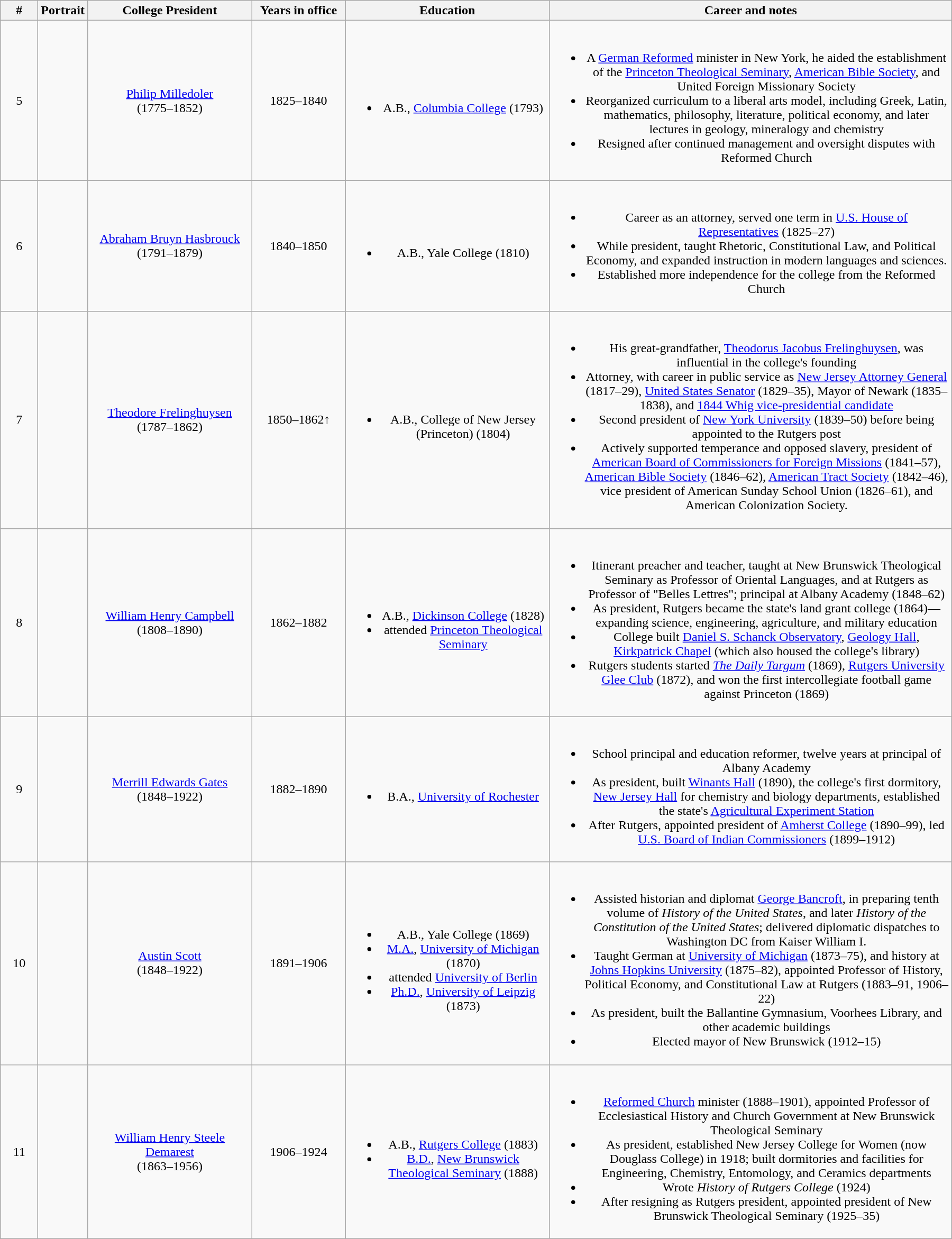<table class="wikitable" style="text-align:center">
<tr>
<th scope="col" width=40>#</th>
<th scope="col" width=50>Portrait</th>
<th scope="col" width=200>College President</th>
<th scope="col" width=110>Years in office</th>
<th scope="col" width=250>Education</th>
<th scope="col" width=500>Career and notes</th>
</tr>
<tr>
<td>5</td>
<td></td>
<td><a href='#'>Philip Milledoler</a><br>(1775–1852)</td>
<td>1825–1840</td>
<td><br><ul><li>A.B., <a href='#'>Columbia College</a> (1793)</li></ul></td>
<td><br><ul><li>A <a href='#'>German Reformed</a> minister in New York, he aided the establishment of the <a href='#'>Princeton Theological Seminary</a>, <a href='#'>American Bible Society</a>, and United Foreign Missionary Society</li><li>Reorganized curriculum to a liberal arts model, including Greek, Latin, mathematics, philosophy, literature, political economy, and later lectures in geology, mineralogy and chemistry</li><li>Resigned after continued management and oversight disputes with Reformed Church</li></ul></td>
</tr>
<tr>
<td>6</td>
<td></td>
<td><a href='#'>Abraham Bruyn Hasbrouck</a><br>(1791–1879)</td>
<td>1840–1850</td>
<td><br><ul><li>A.B., Yale College (1810)</li></ul></td>
<td><br><ul><li>Career as an attorney, served one term in <a href='#'>U.S. House of Representatives</a> (1825–27)</li><li>While president, taught Rhetoric, Constitutional Law, and Political Economy, and expanded instruction in modern languages and sciences.</li><li>Established more independence for the college from the Reformed Church</li></ul></td>
</tr>
<tr>
<td>7</td>
<td></td>
<td><a href='#'>Theodore Frelinghuysen</a><br>(1787–1862)</td>
<td>1850–1862↑</td>
<td><br><ul><li>A.B., College of New Jersey (Princeton) (1804)</li></ul></td>
<td><br><ul><li>His great-grandfather, <a href='#'>Theodorus Jacobus Frelinghuysen</a>, was influential in the college's founding</li><li>Attorney, with career in public service as <a href='#'>New Jersey Attorney General</a> (1817–29), <a href='#'>United States Senator</a> (1829–35), Mayor of Newark (1835–1838), and <a href='#'>1844 Whig vice-presidential candidate</a></li><li>Second president of <a href='#'>New York University</a> (1839–50) before being appointed to the Rutgers post</li><li>Actively supported temperance and opposed slavery, president of <a href='#'>American Board of Commissioners for Foreign Missions</a> (1841–57), <a href='#'>American Bible Society</a> (1846–62), <a href='#'>American Tract Society</a> (1842–46), vice president of American Sunday School Union (1826–61), and American Colonization Society.</li></ul></td>
</tr>
<tr>
<td>8</td>
<td></td>
<td><a href='#'>William Henry Campbell</a><br>(1808–1890)</td>
<td>1862–1882</td>
<td><br><ul><li>A.B., <a href='#'>Dickinson College</a> (1828)</li><li>attended <a href='#'>Princeton Theological Seminary</a></li></ul></td>
<td><br><ul><li>Itinerant preacher and teacher, taught at New Brunswick Theological Seminary as Professor of Oriental Languages, and at Rutgers as Professor of "Belles Lettres"; principal at Albany Academy (1848–62)</li><li>As president, Rutgers became the state's land grant college (1864)—expanding science, engineering, agriculture, and military education</li><li>College built <a href='#'>Daniel S. Schanck Observatory</a>, <a href='#'>Geology Hall</a>, <a href='#'>Kirkpatrick Chapel</a> (which also housed the college's library)</li><li>Rutgers students started <em><a href='#'>The Daily Targum</a></em> (1869), <a href='#'>Rutgers University Glee Club</a> (1872), and won the first intercollegiate football game against Princeton (1869)</li></ul></td>
</tr>
<tr>
<td>9</td>
<td></td>
<td><a href='#'>Merrill Edwards Gates</a><br>(1848–1922)</td>
<td>1882–1890</td>
<td><br><ul><li>B.A., <a href='#'>University of Rochester</a></li></ul></td>
<td><br><ul><li>School principal and education reformer, twelve years at principal of Albany Academy</li><li>As president, built <a href='#'>Winants Hall</a> (1890), the college's first dormitory, <a href='#'>New Jersey Hall</a> for chemistry and biology departments, established the state's <a href='#'>Agricultural Experiment Station</a></li><li>After Rutgers, appointed president of <a href='#'>Amherst College</a> (1890–99), led <a href='#'>U.S. Board of Indian Commissioners</a> (1899–1912)</li></ul></td>
</tr>
<tr>
<td>10</td>
<td></td>
<td><a href='#'>Austin Scott</a><br>(1848–1922)</td>
<td>1891–1906</td>
<td><br><ul><li>A.B., Yale College (1869)</li><li><a href='#'>M.A.</a>, <a href='#'>University of Michigan</a> (1870)</li><li>attended <a href='#'>University of Berlin</a></li><li><a href='#'>Ph.D.</a>, <a href='#'>University of Leipzig</a> (1873)</li></ul></td>
<td><br><ul><li>Assisted historian and diplomat <a href='#'>George Bancroft</a>, in preparing tenth volume of <em>History of the United States</em>, and later <em>History of the Constitution of the United States</em>; delivered diplomatic dispatches to Washington DC from Kaiser William I.</li><li>Taught German at <a href='#'>University of Michigan</a> (1873–75), and history at <a href='#'>Johns Hopkins University</a> (1875–82), appointed Professor of History, Political Economy, and Constitutional Law at Rutgers (1883–91, 1906–22)</li><li>As president, built the Ballantine Gymnasium, Voorhees Library, and other academic buildings</li><li>Elected mayor of New Brunswick (1912–15)</li></ul></td>
</tr>
<tr>
<td>11</td>
<td></td>
<td><a href='#'>William Henry Steele Demarest</a><br>(1863–1956)</td>
<td>1906–1924</td>
<td><br><ul><li>A.B., <a href='#'>Rutgers College</a> (1883)</li><li><a href='#'>B.D.</a>, <a href='#'>New Brunswick Theological Seminary</a> (1888)</li></ul></td>
<td><br><ul><li><a href='#'>Reformed Church</a> minister (1888–1901), appointed Professor of Ecclesiastical History and Church Government at New Brunswick Theological Seminary</li><li>As president, established New Jersey College for Women (now Douglass College) in 1918; built dormitories and facilities for Engineering, Chemistry, Entomology, and Ceramics departments</li><li>Wrote <em>History of Rutgers College</em> (1924)</li><li>After resigning as Rutgers president, appointed president of New Brunswick Theological Seminary (1925–35)</li></ul></td>
</tr>
</table>
